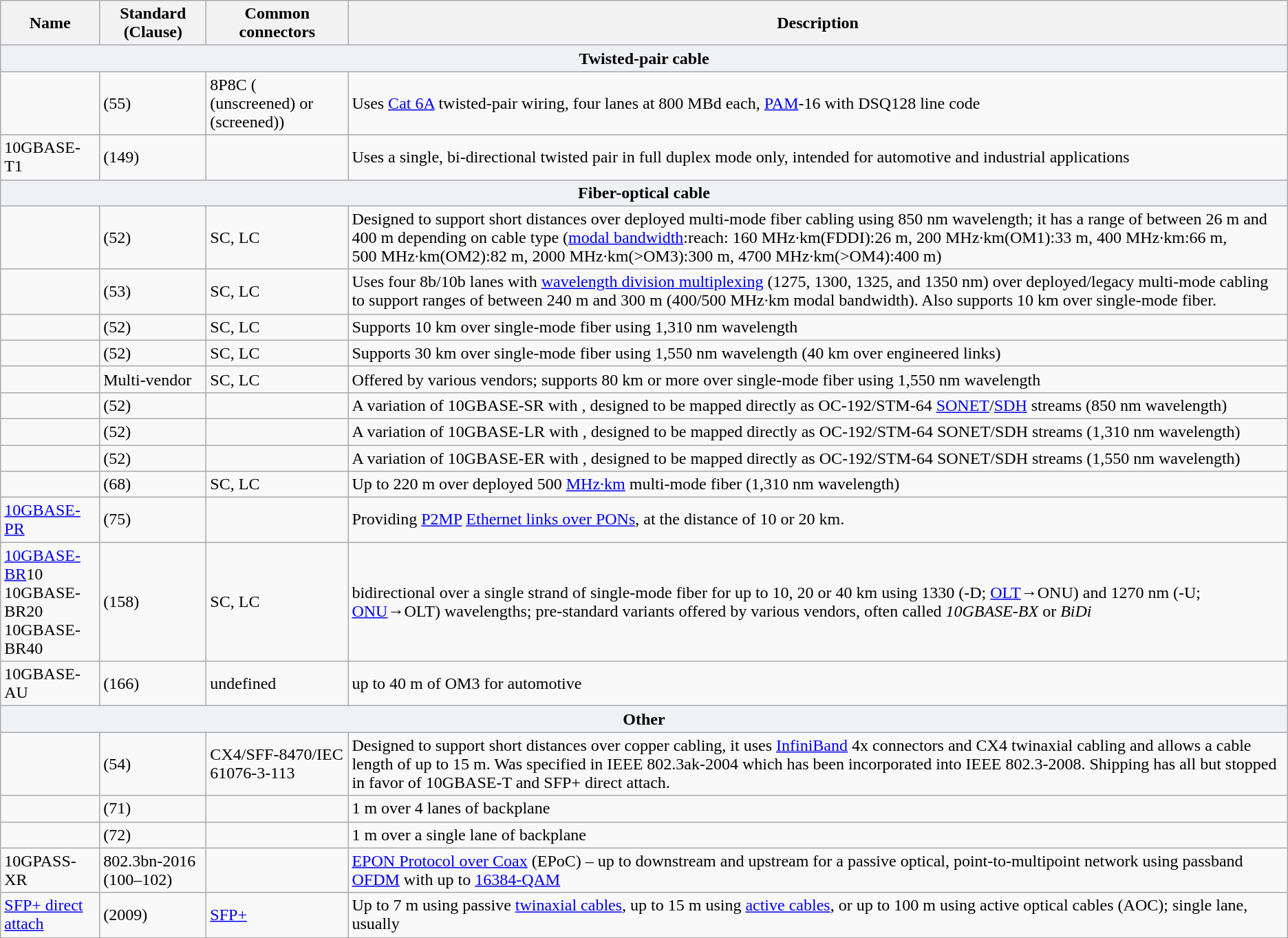<table class="wikitable">
<tr>
<th>Name</th>
<th>Standard (Clause)</th>
<th>Common connectors</th>
<th>Description</th>
</tr>
<tr>
<th colspan=4 style="background-color: #F0F1F4">Twisted-pair cable</th>
</tr>
<tr>
<td></td>
<td> (55)</td>
<td>8P8C ( (unscreened) or  (screened))</td>
<td>Uses <a href='#'>Cat 6A</a> twisted-pair wiring, four lanes at 800 MBd each, <a href='#'>PAM</a>-16 with DSQ128 line code</td>
</tr>
<tr>
<td>10GBASE-T1</td>
<td> (149)</td>
<td></td>
<td>Uses a single, bi-directional twisted pair in full duplex mode only, intended for automotive and industrial applications</td>
</tr>
<tr>
<th colspan=4 style="background-color: #F0F1F4">Fiber-optical cable</th>
</tr>
<tr>
<td></td>
<td> (52)</td>
<td>SC, LC</td>
<td>Designed to support short distances over deployed multi-mode fiber cabling using 850 nm wavelength; it has a range of between 26 m and 400 m depending on cable type (<a href='#'>modal bandwidth</a>:reach: 160 MHz·km(FDDI):26 m, 200 MHz·km(OM1):33 m, 400 MHz·km:66 m, 500 MHz·km(OM2):82 m, 2000 MHz·km(>OM3):300 m, 4700 MHz·km(>OM4):400 m)</td>
</tr>
<tr>
<td></td>
<td> (53)</td>
<td>SC, LC</td>
<td>Uses four 8b/10b lanes with <a href='#'>wavelength division multiplexing</a> (1275, 1300, 1325, and 1350 nm) over deployed/legacy multi-mode cabling to support ranges of between 240 m and 300 m (400/500 MHz·km modal bandwidth). Also supports 10 km over single-mode fiber.</td>
</tr>
<tr>
<td></td>
<td> (52)</td>
<td>SC, LC</td>
<td>Supports 10 km over single-mode fiber using 1,310 nm wavelength</td>
</tr>
<tr>
<td></td>
<td> (52)</td>
<td>SC, LC</td>
<td>Supports 30 km over single-mode fiber using 1,550 nm wavelength (40 km over engineered links)</td>
</tr>
<tr>
<td></td>
<td>Multi-vendor</td>
<td>SC, LC</td>
<td>Offered by various vendors; supports 80 km or more over single-mode fiber using 1,550 nm wavelength</td>
</tr>
<tr>
<td></td>
<td> (52)</td>
<td></td>
<td>A variation of 10GBASE-SR with , designed to be mapped directly as OC-192/STM-64 <a href='#'>SONET</a>/<a href='#'>SDH</a> streams (850 nm wavelength)</td>
</tr>
<tr>
<td></td>
<td> (52)</td>
<td></td>
<td>A variation of 10GBASE-LR with , designed to be mapped directly as OC-192/STM-64 SONET/SDH streams (1,310 nm wavelength)</td>
</tr>
<tr>
<td></td>
<td> (52)</td>
<td></td>
<td>A variation of 10GBASE-ER with , designed to be mapped directly as OC-192/STM-64 SONET/SDH streams (1,550 nm wavelength)</td>
</tr>
<tr>
<td></td>
<td> (68)</td>
<td>SC, LC</td>
<td>Up to 220 m over deployed 500 <a href='#'>MHz·km</a> multi-mode fiber (1,310 nm wavelength)</td>
</tr>
<tr>
<td><a href='#'>10GBASE-PR</a></td>
<td> (75)</td>
<td></td>
<td>Providing <a href='#'>P2MP</a> <a href='#'> Ethernet links over PONs</a>, at the distance of 10 or 20 km.</td>
</tr>
<tr>
<td><a href='#'>10GBASE-BR</a>10<br>10GBASE-BR20<br>10GBASE-BR40</td>
<td> (158)</td>
<td>SC, LC</td>
<td>bidirectional over a single strand of single-mode fiber for up to 10, 20 or 40 km using 1330 (-D; <a href='#'>OLT</a>→ONU) and 1270 nm (-U; <a href='#'>ONU</a>→OLT) wavelengths; pre-standard variants offered by various vendors, often called <em>10GBASE-BX</em> or <em>BiDi</em></td>
</tr>
<tr>
<td>10GBASE-AU</td>
<td> (166)</td>
<td>undefined</td>
<td>up to 40 m of OM3 for automotive</td>
</tr>
<tr>
<th colspan=4 style="background-color: #F0F1F4">Other</th>
</tr>
<tr>
<td></td>
<td> (54)</td>
<td>CX4/SFF-8470/IEC 61076-3-113</td>
<td>Designed to support short distances over copper cabling, it uses <a href='#'>InfiniBand</a> 4x connectors and CX4 twinaxial cabling and allows a cable length of up to 15 m. Was specified in IEEE 802.3ak-2004 which has been incorporated into IEEE 802.3-2008. Shipping has all but stopped in favor of 10GBASE-T and SFP+ direct attach.</td>
</tr>
<tr>
<td></td>
<td> (71)</td>
<td></td>
<td>1 m over 4 lanes of backplane</td>
</tr>
<tr>
<td></td>
<td> (72)</td>
<td></td>
<td>1 m over a single lane of backplane</td>
</tr>
<tr>
<td>10GPASS-XR</td>
<td>802.3bn-2016 (100–102)</td>
<td></td>
<td><a href='#'>EPON Protocol over Coax</a> (EPoC) – up to  downstream and  upstream for a passive optical, point-to-multipoint network using passband <a href='#'>OFDM</a> with up to <a href='#'>16384-QAM</a></td>
</tr>
<tr>
<td><a href='#'>SFP+ direct attach</a></td>
<td> (2009)</td>
<td><a href='#'>SFP+</a></td>
<td>Up to 7 m using passive <a href='#'>twinaxial cables</a>, up to 15 m using <a href='#'>active cables</a>, or up to 100 m using active optical cables (AOC); single lane, usually </td>
</tr>
</table>
